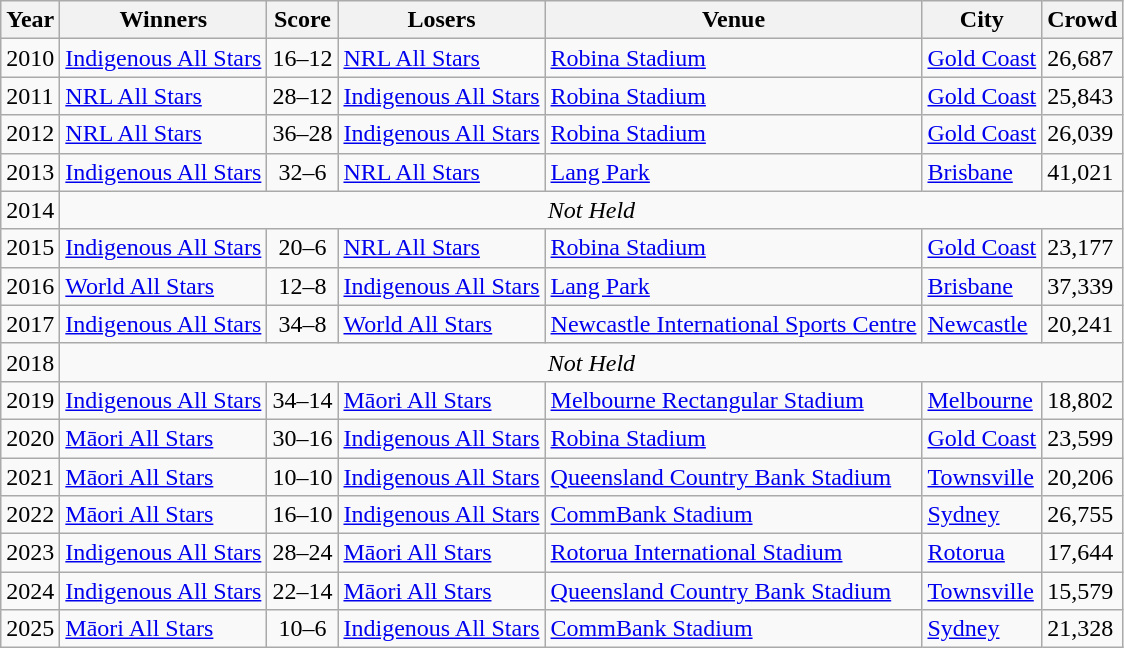<table class="wikitable">
<tr>
<th>Year</th>
<th>Winners</th>
<th>Score</th>
<th>Losers</th>
<th>Venue</th>
<th>City</th>
<th>Crowd</th>
</tr>
<tr>
<td>2010</td>
<td><a href='#'>Indigenous All Stars</a></td>
<td align=center>16–12</td>
<td><a href='#'>NRL All Stars</a></td>
<td><a href='#'>Robina Stadium</a></td>
<td><a href='#'>Gold Coast</a></td>
<td>26,687</td>
</tr>
<tr>
<td>2011</td>
<td><a href='#'>NRL All Stars</a></td>
<td align=center>28–12</td>
<td><a href='#'>Indigenous All Stars</a></td>
<td><a href='#'>Robina Stadium</a></td>
<td><a href='#'>Gold Coast</a></td>
<td>25,843</td>
</tr>
<tr>
<td>2012</td>
<td><a href='#'>NRL All Stars</a></td>
<td align=center>36–28</td>
<td><a href='#'>Indigenous All Stars</a></td>
<td><a href='#'>Robina Stadium</a></td>
<td><a href='#'>Gold Coast</a></td>
<td>26,039</td>
</tr>
<tr>
<td>2013</td>
<td><a href='#'>Indigenous All Stars</a></td>
<td align=center>32–6</td>
<td><a href='#'>NRL All Stars</a></td>
<td><a href='#'>Lang Park</a></td>
<td><a href='#'>Brisbane</a></td>
<td>41,021</td>
</tr>
<tr>
<td>2014</td>
<td colspan=6 align=center><em>Not Held</em></td>
</tr>
<tr>
<td>2015</td>
<td><a href='#'>Indigenous All Stars</a></td>
<td align=center>20–6</td>
<td><a href='#'>NRL All Stars</a></td>
<td><a href='#'>Robina Stadium</a></td>
<td><a href='#'>Gold Coast</a></td>
<td>23,177</td>
</tr>
<tr>
<td>2016</td>
<td><a href='#'>World All Stars</a></td>
<td align=center>12–8</td>
<td><a href='#'>Indigenous All Stars</a></td>
<td><a href='#'>Lang Park</a></td>
<td><a href='#'>Brisbane</a></td>
<td>37,339</td>
</tr>
<tr>
<td>2017</td>
<td><a href='#'>Indigenous All Stars</a></td>
<td align=center>34–8</td>
<td><a href='#'>World All Stars</a></td>
<td><a href='#'>Newcastle International Sports Centre</a></td>
<td><a href='#'>Newcastle</a></td>
<td>20,241</td>
</tr>
<tr>
<td>2018</td>
<td colspan=6 align=center><em>Not Held</em></td>
</tr>
<tr>
<td>2019</td>
<td><a href='#'>Indigenous All Stars</a></td>
<td align=center>34–14</td>
<td><a href='#'>Māori All Stars</a></td>
<td><a href='#'>Melbourne Rectangular Stadium</a></td>
<td><a href='#'>Melbourne</a></td>
<td>18,802</td>
</tr>
<tr>
<td>2020</td>
<td><a href='#'>Māori All Stars</a></td>
<td align=center>30–16</td>
<td><a href='#'>Indigenous All Stars</a></td>
<td><a href='#'>Robina Stadium</a></td>
<td><a href='#'>Gold Coast</a></td>
<td>23,599</td>
</tr>
<tr>
<td>2021</td>
<td><a href='#'>Māori All Stars</a></td>
<td align=center>10–10</td>
<td><a href='#'>Indigenous All Stars</a></td>
<td><a href='#'>Queensland Country Bank Stadium</a></td>
<td><a href='#'>Townsville</a></td>
<td>20,206</td>
</tr>
<tr>
<td>2022</td>
<td><a href='#'>Māori All Stars</a></td>
<td align=center>16–10</td>
<td><a href='#'>Indigenous All Stars</a></td>
<td><a href='#'>CommBank Stadium</a></td>
<td><a href='#'>Sydney</a></td>
<td>26,755</td>
</tr>
<tr>
<td>2023</td>
<td><a href='#'>Indigenous All Stars</a></td>
<td align=center>28–24</td>
<td><a href='#'>Māori All Stars</a></td>
<td><a href='#'>Rotorua International Stadium</a></td>
<td><a href='#'>Rotorua</a></td>
<td>17,644</td>
</tr>
<tr>
<td>2024</td>
<td><a href='#'>Indigenous All Stars</a></td>
<td align=center>22–14</td>
<td><a href='#'>Māori All Stars</a></td>
<td><a href='#'>Queensland Country Bank Stadium</a></td>
<td><a href='#'>Townsville</a></td>
<td>15,579</td>
</tr>
<tr>
<td>2025</td>
<td><a href='#'>Māori All Stars</a></td>
<td align=center>10–6</td>
<td><a href='#'>Indigenous All Stars</a></td>
<td><a href='#'>CommBank Stadium</a></td>
<td><a href='#'>Sydney</a></td>
<td>21,328</td>
</tr>
</table>
